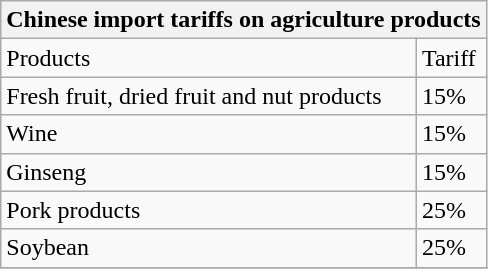<table class="wikitable">
<tr>
<th colspan="4">Chinese import tariffs on agriculture products</th>
</tr>
<tr>
<td>Products</td>
<td>Tariff</td>
</tr>
<tr>
<td>Fresh fruit, dried fruit and nut products</td>
<td>15%</td>
</tr>
<tr>
<td>Wine</td>
<td>15%</td>
</tr>
<tr>
<td>Ginseng</td>
<td>15%</td>
</tr>
<tr>
<td>Pork products</td>
<td>25%</td>
</tr>
<tr>
<td>Soybean</td>
<td>25%</td>
</tr>
<tr>
</tr>
</table>
